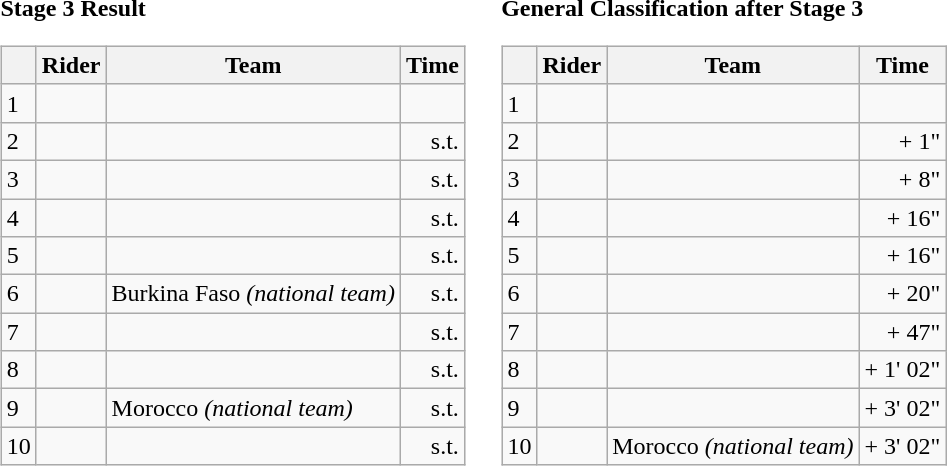<table>
<tr>
<td><strong>Stage 3 Result</strong><br><table class="wikitable">
<tr>
<th></th>
<th>Rider</th>
<th>Team</th>
<th>Time</th>
</tr>
<tr>
<td>1</td>
<td></td>
<td></td>
<td align="right"></td>
</tr>
<tr>
<td>2</td>
<td></td>
<td></td>
<td align="right">s.t.</td>
</tr>
<tr>
<td>3</td>
<td></td>
<td></td>
<td align="right">s.t.</td>
</tr>
<tr>
<td>4</td>
<td></td>
<td></td>
<td align="right">s.t.</td>
</tr>
<tr>
<td>5</td>
<td> </td>
<td></td>
<td align="right">s.t.</td>
</tr>
<tr>
<td>6</td>
<td></td>
<td>Burkina Faso <em>(national team)</em></td>
<td align="right">s.t.</td>
</tr>
<tr>
<td>7</td>
<td></td>
<td></td>
<td align="right">s.t.</td>
</tr>
<tr>
<td>8</td>
<td></td>
<td></td>
<td align="right">s.t.</td>
</tr>
<tr>
<td>9</td>
<td></td>
<td>Morocco <em>(national team)</em></td>
<td align="right">s.t.</td>
</tr>
<tr>
<td>10</td>
<td> </td>
<td></td>
<td align="right">s.t.</td>
</tr>
</table>
</td>
<td></td>
<td><strong>General Classification after Stage 3</strong><br><table class="wikitable">
<tr>
<th></th>
<th>Rider</th>
<th>Team</th>
<th>Time</th>
</tr>
<tr>
<td>1</td>
<td> </td>
<td></td>
<td align="right"></td>
</tr>
<tr>
<td>2</td>
<td></td>
<td></td>
<td align="right">+ 1"</td>
</tr>
<tr>
<td>3</td>
<td></td>
<td></td>
<td align="right">+ 8"</td>
</tr>
<tr>
<td>4</td>
<td></td>
<td></td>
<td align="right">+ 16"</td>
</tr>
<tr>
<td>5</td>
<td></td>
<td></td>
<td align="right">+ 16"</td>
</tr>
<tr>
<td>6</td>
<td></td>
<td></td>
<td align="right">+ 20"</td>
</tr>
<tr>
<td>7</td>
<td> </td>
<td></td>
<td align="right">+ 47"</td>
</tr>
<tr>
<td>8</td>
<td> </td>
<td></td>
<td align="right">+ 1' 02"</td>
</tr>
<tr>
<td>9</td>
<td></td>
<td></td>
<td align="right">+ 3' 02"</td>
</tr>
<tr>
<td>10</td>
<td></td>
<td>Morocco <em>(national team)</em></td>
<td align="right">+ 3' 02"</td>
</tr>
</table>
</td>
</tr>
</table>
